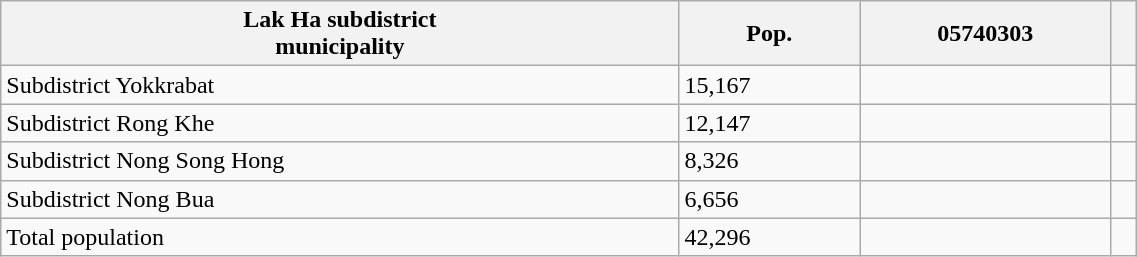<table class="wikitable" style="width:60%;">
<tr>
<th>Lak Ha subdistrict<br>municipality</th>
<th>Pop.</th>
<th>05740303</th>
<th></th>
</tr>
<tr>
<td>Subdistrict Yokkrabat</td>
<td>15,167</td>
<td></td>
<td></td>
</tr>
<tr>
<td>Subdistrict Rong Khe</td>
<td>12,147</td>
<td></td>
<td></td>
</tr>
<tr>
<td>Subdistrict Nong Song Hong</td>
<td>8,326</td>
<td></td>
<td></td>
</tr>
<tr>
<td>Subdistrict Nong Bua</td>
<td>6,656</td>
<td></td>
<td></td>
</tr>
<tr>
<td>Total population</td>
<td>42,296</td>
<td></td>
<td></td>
</tr>
</table>
